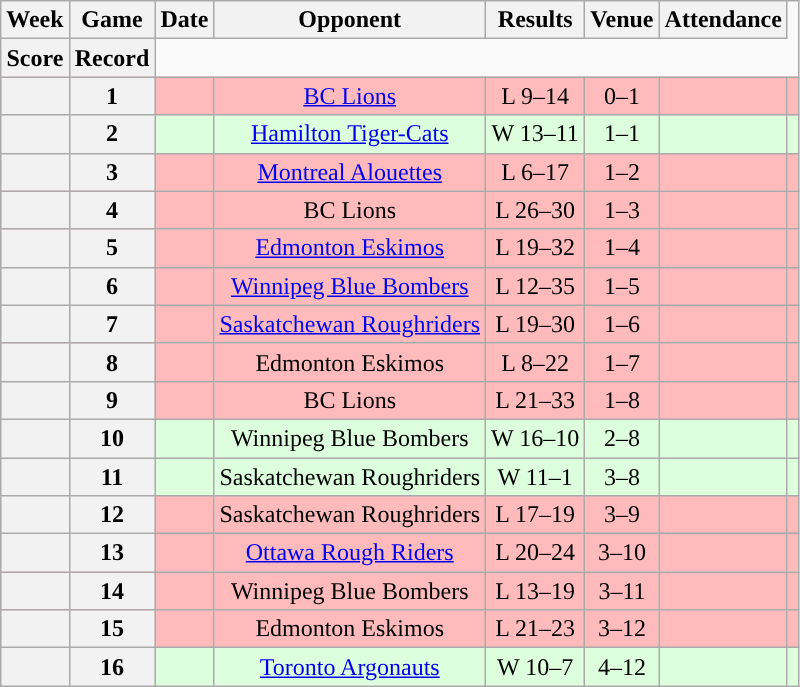<table class="wikitable" style="text-align:center">
<tr>
<th>Week</th>
<th>Game</th>
<th>Date</th>
<th>Opponent</th>
<th>Results</th>
<th>Venue</th>
<th>Attendance</th>
</tr>
<tr>
<th>Score</th>
<th>Record</th>
</tr>
<tr style="background:#ffbbbb">
<th></th>
<th>1</th>
<td></td>
<td><a href='#'>BC Lions</a></td>
<td>L 9–14</td>
<td>0–1</td>
<td></td>
<td></td>
</tr>
<tr style="background:#ddffdd">
<th></th>
<th>2</th>
<td></td>
<td><a href='#'>Hamilton Tiger-Cats</a></td>
<td>W 13–11</td>
<td>1–1</td>
<td></td>
<td></td>
</tr>
<tr style="background:#ffbbbb">
<th></th>
<th>3</th>
<td></td>
<td><a href='#'>Montreal Alouettes</a></td>
<td>L 6–17</td>
<td>1–2</td>
<td></td>
<td></td>
</tr>
<tr style="background:#ffbbbb">
<th></th>
<th>4</th>
<td></td>
<td>BC Lions</td>
<td>L 26–30</td>
<td>1–3</td>
<td></td>
<td></td>
</tr>
<tr style="background:#ffbbbb">
<th></th>
<th>5</th>
<td></td>
<td><a href='#'>Edmonton Eskimos</a></td>
<td>L 19–32</td>
<td>1–4</td>
<td></td>
<td></td>
</tr>
<tr style="background:#ffbbbb">
<th></th>
<th>6</th>
<td></td>
<td><a href='#'>Winnipeg Blue Bombers</a></td>
<td>L 12–35</td>
<td>1–5</td>
<td></td>
<td></td>
</tr>
<tr style="background:#ffbbbb">
<th></th>
<th>7</th>
<td></td>
<td><a href='#'>Saskatchewan Roughriders</a></td>
<td>L 19–30</td>
<td>1–6</td>
<td></td>
<td></td>
</tr>
<tr style="background:#ffbbbb">
<th></th>
<th>8</th>
<td></td>
<td>Edmonton Eskimos</td>
<td>L 8–22</td>
<td>1–7</td>
<td></td>
<td></td>
</tr>
<tr style="background:#ffbbbb">
<th></th>
<th>9</th>
<td></td>
<td>BC Lions</td>
<td>L 21–33</td>
<td>1–8</td>
<td></td>
<td></td>
</tr>
<tr style="background:#ddffdd">
<th></th>
<th>10</th>
<td></td>
<td>Winnipeg Blue Bombers</td>
<td>W 16–10</td>
<td>2–8</td>
<td></td>
<td></td>
</tr>
<tr style="background:#ddffdd">
<th></th>
<th>11</th>
<td></td>
<td>Saskatchewan Roughriders</td>
<td>W 11–1</td>
<td>3–8</td>
<td></td>
<td></td>
</tr>
<tr style="background:#ffbbbb">
<th></th>
<th>12</th>
<td></td>
<td>Saskatchewan Roughriders</td>
<td>L 17–19</td>
<td>3–9</td>
<td></td>
<td></td>
</tr>
<tr style="background:#ffbbbb">
<th></th>
<th>13</th>
<td></td>
<td><a href='#'>Ottawa Rough Riders</a></td>
<td>L 20–24</td>
<td>3–10</td>
<td></td>
<td></td>
</tr>
<tr style="background:#ffbbbb">
<th></th>
<th>14</th>
<td></td>
<td>Winnipeg Blue Bombers</td>
<td>L 13–19</td>
<td>3–11</td>
<td></td>
<td></td>
</tr>
<tr style="background:#ffbbbb">
<th></th>
<th>15</th>
<td></td>
<td>Edmonton Eskimos</td>
<td>L 21–23</td>
<td>3–12</td>
<td></td>
<td></td>
</tr>
<tr style="background:#ddffdd">
<th></th>
<th>16</th>
<td></td>
<td><a href='#'>Toronto Argonauts</a></td>
<td>W 10–7</td>
<td>4–12</td>
<td></td>
<td></td>
</tr>
</table>
